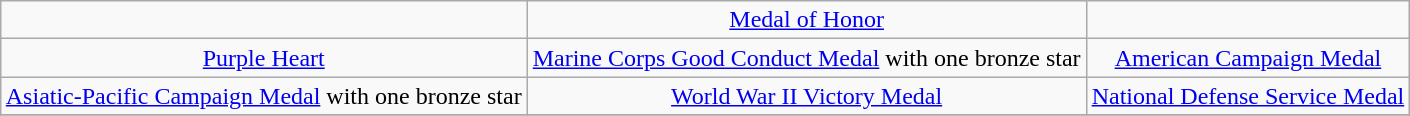<table class="wikitable" style="margin:1em auto; text-align:center;">
<tr>
<td></td>
<td><a href='#'>Medal of Honor</a></td>
<td></td>
</tr>
<tr>
<td><a href='#'>Purple Heart</a></td>
<td><a href='#'>Marine Corps Good Conduct Medal</a> with one bronze star</td>
<td><a href='#'>American Campaign Medal</a></td>
</tr>
<tr>
<td><a href='#'>Asiatic-Pacific Campaign Medal</a> with one bronze star</td>
<td><a href='#'>World War II Victory Medal</a></td>
<td><a href='#'>National Defense Service Medal</a></td>
</tr>
<tr>
</tr>
</table>
